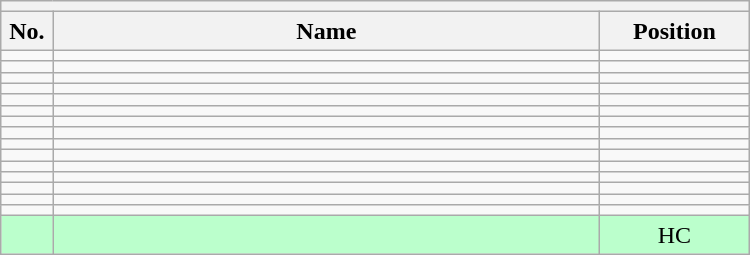<table class="wikitable mw-collapsible mw-collapsed" style="text-align:center; width:500px; border:none">
<tr>
<th style="text-align:left" colspan="3"></th>
</tr>
<tr>
<th style="width:7%">No.</th>
<th>Name</th>
<th style="width:20%">Position</th>
</tr>
<tr>
<td></td>
<td></td>
<td></td>
</tr>
<tr>
<td></td>
<td></td>
<td></td>
</tr>
<tr>
<td></td>
<td></td>
<td></td>
</tr>
<tr>
<td></td>
<td></td>
<td></td>
</tr>
<tr>
<td></td>
<td></td>
<td></td>
</tr>
<tr>
<td></td>
<td></td>
<td></td>
</tr>
<tr>
<td></td>
<td></td>
<td></td>
</tr>
<tr>
<td></td>
<td></td>
<td></td>
</tr>
<tr>
<td></td>
<td></td>
<td></td>
</tr>
<tr>
<td></td>
<td></td>
<td></td>
</tr>
<tr>
<td></td>
<td></td>
<td></td>
</tr>
<tr>
<td></td>
<td></td>
<td></td>
</tr>
<tr>
<td></td>
<td></td>
<td></td>
</tr>
<tr>
<td></td>
<td></td>
<td></td>
</tr>
<tr>
<td></td>
<td></td>
<td></td>
</tr>
<tr bgcolor=#BBFFCC>
<td></td>
<td></td>
<td>HC</td>
</tr>
</table>
